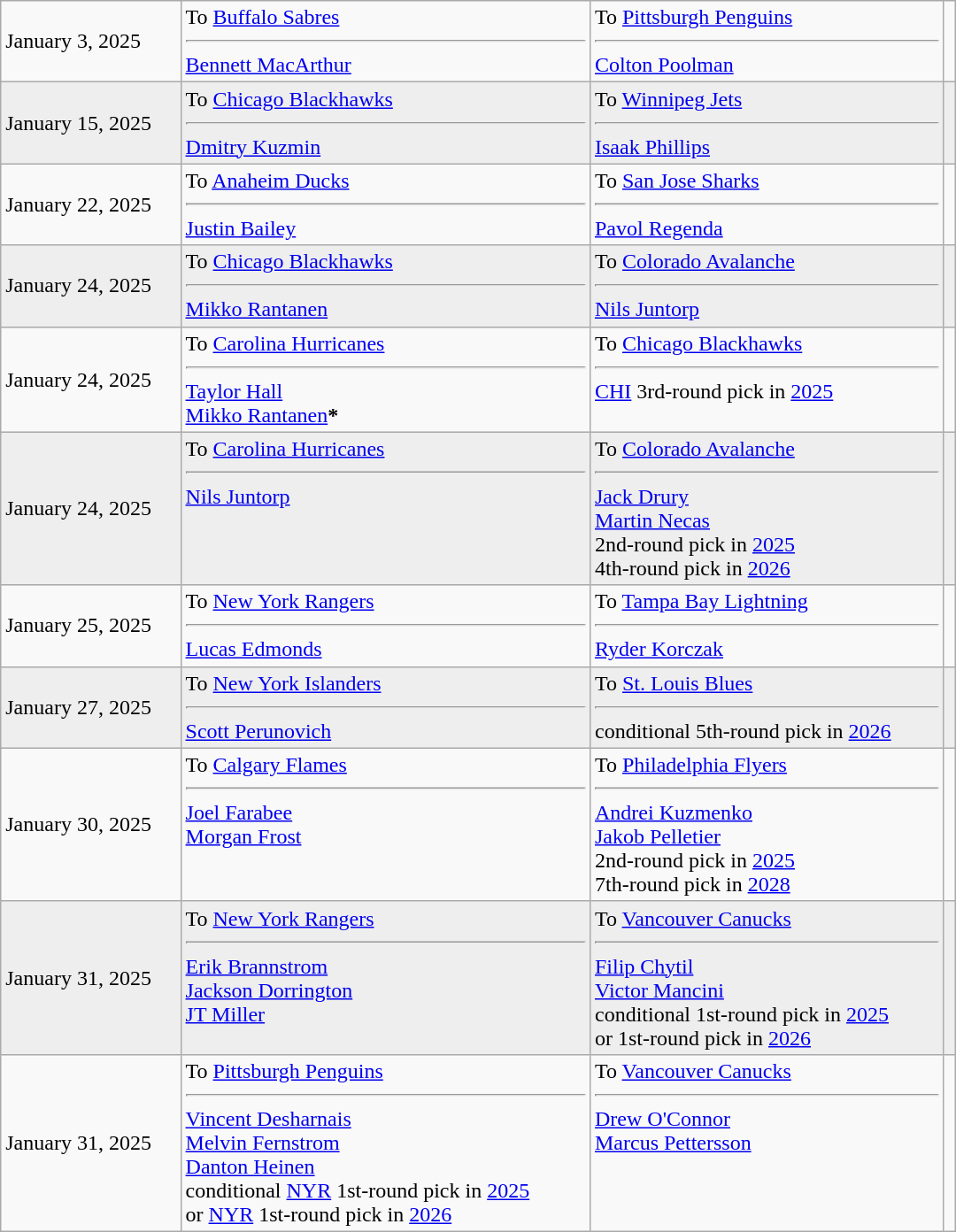<table cellspacing=0 class="wikitable" style="border:1px solid #999999; width:720px;">
<tr>
<td>January 3, 2025</td>
<td valign="top">To <a href='#'>Buffalo Sabres</a><hr><a href='#'>Bennett MacArthur</a></td>
<td valign="top">To <a href='#'>Pittsburgh Penguins</a><hr><a href='#'>Colton Poolman</a></td>
<td></td>
</tr>
<tr bgcolor="eeeeee">
<td>January 15, 2025</td>
<td valign="top">To <a href='#'>Chicago Blackhawks</a><hr><a href='#'>Dmitry Kuzmin</a></td>
<td valign="top">To <a href='#'>Winnipeg Jets</a><hr><a href='#'>Isaak Phillips</a></td>
<td></td>
</tr>
<tr>
<td>January 22, 2025</td>
<td valign="top">To <a href='#'>Anaheim Ducks</a><hr><a href='#'>Justin Bailey</a></td>
<td valign="top">To <a href='#'>San Jose Sharks</a><hr><a href='#'>Pavol Regenda</a></td>
<td></td>
</tr>
<tr bgcolor="eeeeee">
<td>January 24, 2025</td>
<td valign="top">To <a href='#'>Chicago Blackhawks</a><hr><a href='#'>Mikko Rantanen</a></td>
<td valign="top">To <a href='#'>Colorado Avalanche</a><hr><a href='#'>Nils Juntorp</a></td>
<td></td>
</tr>
<tr>
<td>January 24, 2025</td>
<td valign="top">To <a href='#'>Carolina Hurricanes</a><hr><a href='#'>Taylor Hall</a><br><a href='#'>Mikko Rantanen</a><span><strong>*</strong></span></td>
<td valign="top">To <a href='#'>Chicago Blackhawks</a><hr><a href='#'>CHI</a> 3rd-round pick in <a href='#'>2025</a></td>
<td></td>
</tr>
<tr bgcolor="eeeeee">
<td>January 24, 2025</td>
<td valign="top">To <a href='#'>Carolina Hurricanes</a><hr><a href='#'>Nils Juntorp</a></td>
<td valign="top">To <a href='#'>Colorado Avalanche</a><hr><a href='#'>Jack Drury</a><br><a href='#'>Martin Necas</a><br>2nd-round pick in <a href='#'>2025</a><br>4th-round pick in <a href='#'>2026</a></td>
<td></td>
</tr>
<tr>
<td>January 25, 2025</td>
<td valign="top">To <a href='#'>New York Rangers</a><hr><a href='#'>Lucas Edmonds</a></td>
<td valign="top">To <a href='#'>Tampa Bay Lightning</a><hr><a href='#'>Ryder Korczak</a></td>
<td></td>
</tr>
<tr bgcolor="eeeeee">
<td>January 27, 2025</td>
<td valign="top">To <a href='#'>New York Islanders</a><hr><a href='#'>Scott Perunovich</a></td>
<td valign="top">To <a href='#'>St. Louis Blues</a><hr><span>conditional</span> 5th-round pick in <a href='#'>2026</a></td>
<td></td>
</tr>
<tr>
<td>January 30, 2025</td>
<td valign="top">To <a href='#'>Calgary Flames</a><hr><a href='#'>Joel Farabee</a><br><a href='#'>Morgan Frost</a></td>
<td valign="top">To <a href='#'>Philadelphia Flyers</a><hr><a href='#'>Andrei Kuzmenko</a><br><a href='#'>Jakob Pelletier</a><br>2nd-round pick in <a href='#'>2025</a><br>7th-round pick in <a href='#'>2028</a></td>
<td></td>
</tr>
<tr bgcolor="eeeeee">
<td>January 31, 2025</td>
<td valign="top">To <a href='#'>New York Rangers</a><hr><a href='#'>Erik Brannstrom</a><br><a href='#'>Jackson Dorrington</a><br><a href='#'>JT Miller</a></td>
<td valign="top">To <a href='#'>Vancouver Canucks</a><hr><a href='#'>Filip Chytil</a><br><a href='#'>Victor Mancini</a><br><span>conditional</span> 1st-round pick in <a href='#'>2025</a><br>or 1st-round pick in <a href='#'>2026</a></td>
<td></td>
</tr>
<tr>
<td>January 31, 2025</td>
<td valign="top">To <a href='#'>Pittsburgh Penguins</a><hr><a href='#'>Vincent Desharnais</a><br><a href='#'>Melvin Fernstrom</a><br><a href='#'>Danton Heinen</a><br><span>conditional</span> <a href='#'>NYR</a> 1st-round pick in <a href='#'>2025</a><br>or <a href='#'>NYR</a> 1st-round pick in <a href='#'>2026</a></td>
<td valign="top">To <a href='#'>Vancouver Canucks</a><hr><a href='#'>Drew O'Connor</a><br><a href='#'>Marcus Pettersson</a></td>
<td></td>
</tr>
</table>
